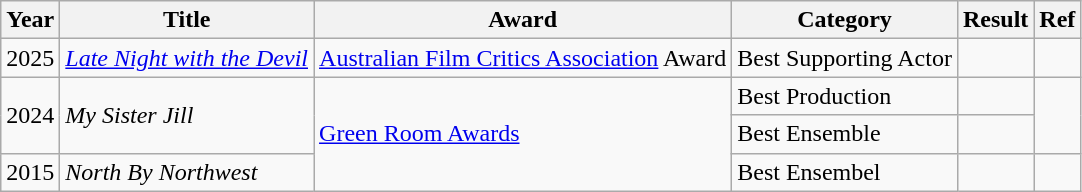<table class="wikitable">
<tr>
<th>Year</th>
<th>Title</th>
<th>Award</th>
<th>Category</th>
<th>Result</th>
<th>Ref</th>
</tr>
<tr>
<td>2025</td>
<td><a href='#'><em>Late Night with the Devil</em></a></td>
<td><a href='#'>Australian Film Critics Association</a> Award</td>
<td>Best Supporting Actor</td>
<td></td>
<td></td>
</tr>
<tr>
<td rowspan="2">2024</td>
<td rowspan="2"><em>My Sister Jill</em></td>
<td rowspan="3"><a href='#'>Green Room Awards</a></td>
<td>Best Production</td>
<td></td>
<td rowspan="2"></td>
</tr>
<tr>
<td>Best Ensemble</td>
<td></td>
</tr>
<tr>
<td>2015</td>
<td><em>North By Northwest</em></td>
<td>Best Ensembel</td>
<td></td>
<td></td>
</tr>
</table>
